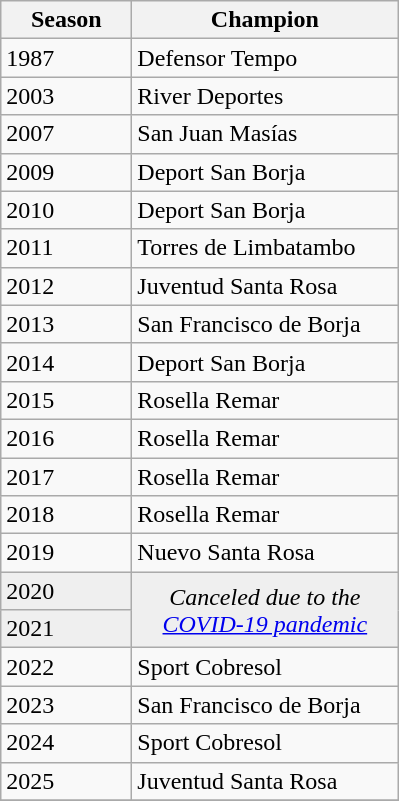<table class="wikitable sortable">
<tr>
<th width=80px>Season</th>
<th width=170px>Champion</th>
</tr>
<tr>
<td>1987</td>
<td>Defensor Tempo</td>
</tr>
<tr>
<td>2003</td>
<td>River Deportes</td>
</tr>
<tr>
<td>2007</td>
<td>San Juan Masías</td>
</tr>
<tr>
<td>2009</td>
<td>Deport San Borja</td>
</tr>
<tr>
<td>2010</td>
<td>Deport San Borja</td>
</tr>
<tr>
<td>2011</td>
<td>Torres de Limbatambo</td>
</tr>
<tr>
<td>2012</td>
<td>Juventud Santa Rosa</td>
</tr>
<tr>
<td>2013</td>
<td>San Francisco de Borja</td>
</tr>
<tr>
<td>2014</td>
<td>Deport San Borja</td>
</tr>
<tr>
<td>2015</td>
<td>Rosella Remar</td>
</tr>
<tr>
<td>2016</td>
<td>Rosella Remar</td>
</tr>
<tr>
<td>2017</td>
<td>Rosella Remar</td>
</tr>
<tr>
<td>2018</td>
<td>Rosella Remar</td>
</tr>
<tr>
<td>2019</td>
<td>Nuevo Santa Rosa</td>
</tr>
<tr bgcolor=#efefef>
<td>2020</td>
<td rowspan=2 colspan="1" align=center><em>Canceled due to the <a href='#'>COVID-19 pandemic</a></em></td>
</tr>
<tr bgcolor=#efefef>
<td>2021</td>
</tr>
<tr>
<td>2022</td>
<td>Sport Cobresol</td>
</tr>
<tr>
<td>2023</td>
<td>San Francisco de Borja</td>
</tr>
<tr>
<td>2024</td>
<td>Sport Cobresol</td>
</tr>
<tr>
<td>2025</td>
<td>Juventud Santa Rosa</td>
</tr>
<tr>
</tr>
</table>
